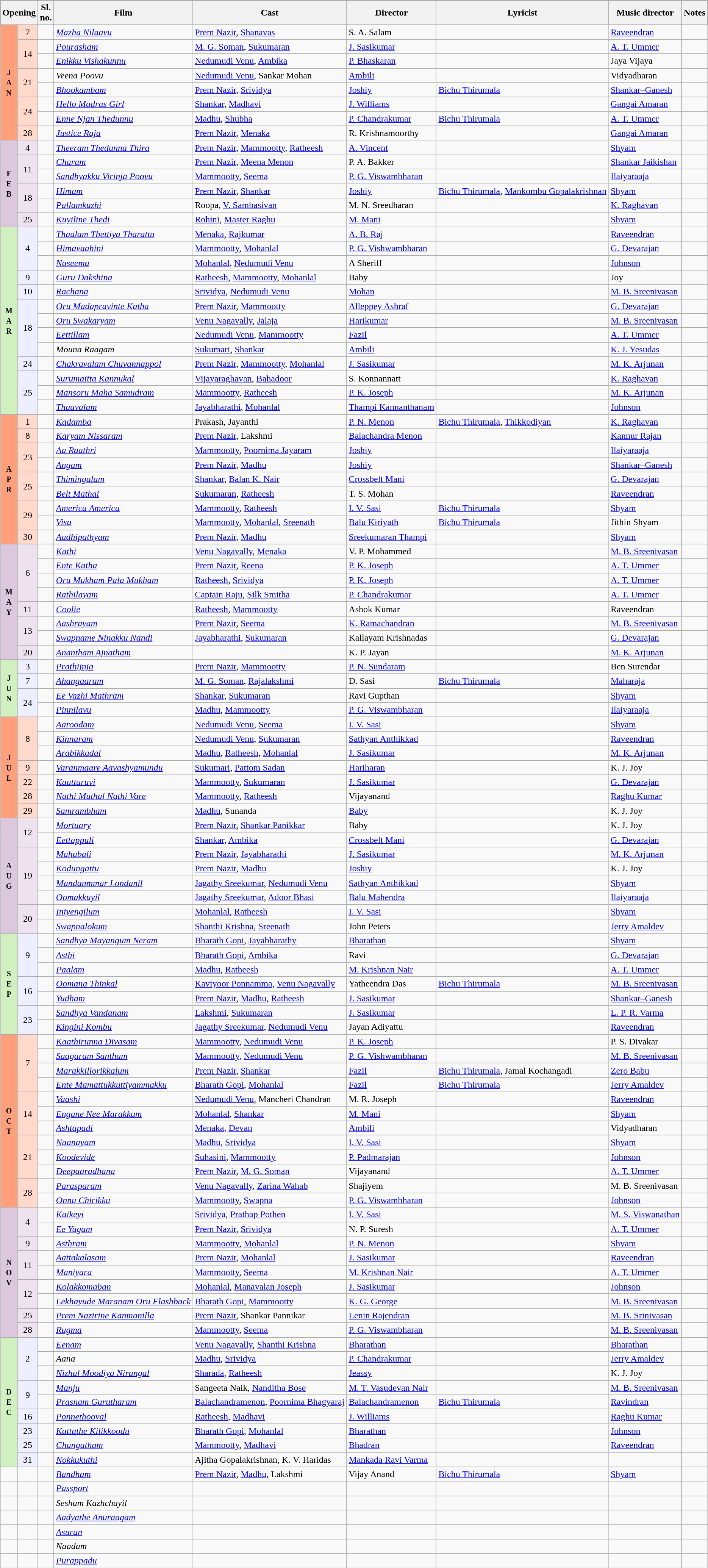<table class="wikitable sortable">
<tr style="background:#000;">
<th colspan='2'>Opening</th>
<th>Sl.<br>no.</th>
<th>Film</th>
<th>Cast</th>
<th>Director</th>
<th>Lyricist</th>
<th>Music director</th>
<th>Notes</th>
</tr>
<tr>
<td rowspan="8" style="text-align:center; background:#ffa07a; textcolor:#000;"><small><strong>J<br>A<br>N</strong></small></td>
<td rowspan="1"  style="text-align:center; background:#ffdacc; textcolor:#000;">7</td>
<td valign="center"></td>
<td><em><a href='#'>Mazha Nilaavu</a></em></td>
<td><a href='#'>Prem Nazir</a>, <a href='#'>Shanavas</a></td>
<td>S. A. Salam</td>
<td></td>
<td><a href='#'>Raveendran</a></td>
<td></td>
</tr>
<tr>
<td rowspan="2"  style="text-align:center; background:#ffdacc; textcolor:#000;">14</td>
<td valign="center"></td>
<td><em><a href='#'>Pourasham</a></em></td>
<td><a href='#'>M. G. Soman</a>, <a href='#'>Sukumaran</a></td>
<td><a href='#'>J. Sasikumar</a></td>
<td></td>
<td><a href='#'>A. T. Ummer</a></td>
<td></td>
</tr>
<tr>
<td valign="center"></td>
<td><em><a href='#'>Enikku Vishakunnu</a></em></td>
<td><a href='#'>Nedumudi Venu</a>, <a href='#'>Ambika</a></td>
<td><a href='#'>P. Bhaskaran</a></td>
<td></td>
<td>Jaya Vijaya</td>
<td></td>
</tr>
<tr>
<td rowspan="2"  style="text-align:center; background:#ffdacc; textcolor:#000;">21</td>
<td valign="center"></td>
<td><em>Veena Poovu</em></td>
<td><a href='#'>Nedumudi Venu</a>, Sankar Mohan</td>
<td><a href='#'>Ambili</a></td>
<td></td>
<td>Vidyadharan</td>
<td></td>
</tr>
<tr>
<td valign="center"></td>
<td><em><a href='#'>Bhookambam</a></em></td>
<td><a href='#'>Prem Nazir</a>, <a href='#'>Srividya</a></td>
<td><a href='#'>Joshiy</a></td>
<td><a href='#'>Bichu Thirumala</a></td>
<td><a href='#'>Shankar–Ganesh</a></td>
<td></td>
</tr>
<tr>
<td rowspan="2"  style="text-align:center; background:#ffdacc; textcolor:#000;">24</td>
<td valign="center"></td>
<td><em><a href='#'>Hello Madras Girl</a></em></td>
<td><a href='#'>Shankar</a>, <a href='#'>Madhavi</a></td>
<td><a href='#'>J. Williams</a></td>
<td></td>
<td><a href='#'>Gangai Amaran</a></td>
<td></td>
</tr>
<tr>
<td valign="center"></td>
<td><em><a href='#'>Enne Njan Thedunnu</a></em></td>
<td><a href='#'>Madhu</a>, <a href='#'>Shubha</a></td>
<td><a href='#'>P. Chandrakumar</a></td>
<td><a href='#'>Bichu Thirumala</a></td>
<td><a href='#'>A. T. Ummer</a></td>
<td></td>
</tr>
<tr>
<td rowspan="1"  style="text-align:center; background:#ffdacc; textcolor:#000;">28</td>
<td valign="center"></td>
<td><em><a href='#'>Justice Raja</a></em></td>
<td><a href='#'>Prem Nazir</a>, <a href='#'>Menaka</a></td>
<td>R. Krishnamoorthy</td>
<td></td>
<td><a href='#'>Gangai Amaran</a></td>
<td></td>
</tr>
<tr>
<td rowspan="6" style="text-align:center; background:#dcc7df; textcolor:#000;"><small><strong>F<br>E<br>B</strong></small></td>
<td rowspan="1"  style="text-align:center; background:#ede3ef; textcolor:#000;">4</td>
<td valign="center"></td>
<td><em><a href='#'>Theeram Thedunna Thira</a></em></td>
<td><a href='#'>Prem Nazir</a>, <a href='#'>Mammootty</a>, <a href='#'>Ratheesh</a></td>
<td><a href='#'>A. Vincent</a></td>
<td></td>
<td><a href='#'>Shyam</a></td>
<td></td>
</tr>
<tr>
<td rowspan="2"  style="text-align:center; background:#ede3ef; textcolor:#000;">11</td>
<td valign="center"></td>
<td><em><a href='#'>Charam</a></em></td>
<td><a href='#'>Prem Nazir</a>, <a href='#'>Meena Menon</a></td>
<td>P. A. Bakker</td>
<td></td>
<td><a href='#'>Shankar Jaikishan</a></td>
<td></td>
</tr>
<tr>
<td valign="center"></td>
<td><em><a href='#'>Sandhyakku Virinja Poovu</a></em></td>
<td><a href='#'>Mammootty</a>, <a href='#'>Seema</a></td>
<td><a href='#'>P. G. Viswambharan</a></td>
<td></td>
<td><a href='#'>Ilaiyaraaja</a></td>
<td></td>
</tr>
<tr>
<td rowspan="2"  style="text-align:center; background:#ede3ef; textcolor:#000;">18</td>
<td valign="center"></td>
<td><em><a href='#'>Himam</a></em></td>
<td><a href='#'>Prem Nazir</a>, <a href='#'>Shankar</a></td>
<td><a href='#'>Joshiy</a></td>
<td><a href='#'>Bichu Thirumala</a>, <a href='#'>Mankombu Gopalakrishnan</a></td>
<td><a href='#'>Shyam</a></td>
<td></td>
</tr>
<tr>
<td valign="center"></td>
<td><em><a href='#'>Pallamkuzhi</a></em></td>
<td>Roopa, <a href='#'>V. Sambasivan</a></td>
<td>M. N. Sreedharan</td>
<td></td>
<td><a href='#'>K. Raghavan</a></td>
<td></td>
</tr>
<tr>
<td rowspan="1"  style="text-align:center; background:#ede3ef; textcolor:#000;">25</td>
<td valign="center"></td>
<td><em><a href='#'>Kuyiline Thedi</a></em></td>
<td><a href='#'>Rohini</a>, <a href='#'>Master Raghu</a></td>
<td><a href='#'>M. Mani</a></td>
<td></td>
<td><a href='#'>Shyam</a></td>
<td></td>
</tr>
<tr>
<td rowspan="13" style="text-align:center; background:#d0f0c0; textcolor:#000;"><small><strong>M<br>A<br>R</strong></small></td>
<td rowspan="3"  style="text-align:center; background:#edefff; textcolor:#000;">4</td>
<td valign="center"></td>
<td><em><a href='#'>Thaalam Thettiya Tharattu</a></em></td>
<td><a href='#'>Menaka</a>, <a href='#'>Rajkumar</a></td>
<td><a href='#'>A. B. Raj</a></td>
<td></td>
<td><a href='#'>Raveendran</a></td>
<td></td>
</tr>
<tr>
<td valign="center"></td>
<td><em><a href='#'>Himavaahini</a></em></td>
<td><a href='#'>Mammootty</a>, <a href='#'>Mohanlal</a></td>
<td><a href='#'>P. G. Vishwambharan</a></td>
<td></td>
<td><a href='#'>G. Devarajan</a></td>
<td></td>
</tr>
<tr>
<td valign="center"></td>
<td><em><a href='#'>Naseema</a></em></td>
<td><a href='#'>Mohanlal</a>, <a href='#'>Nedumudi Venu</a></td>
<td>A Sheriff</td>
<td></td>
<td><a href='#'>Johnson</a></td>
<td></td>
</tr>
<tr>
<td rowspan="1"  style="text-align:center; background:#edefff; textcolor:#000;">9</td>
<td valign="center"></td>
<td><em><a href='#'>Guru Dakshina</a></em></td>
<td><a href='#'>Ratheesh</a>, <a href='#'>Mammootty</a>, <a href='#'>Mohanlal</a></td>
<td>Baby</td>
<td></td>
<td>Joy</td>
<td></td>
</tr>
<tr>
<td rowspan="1"  style="text-align:center; background:#edefff; textcolor:#000;">10</td>
<td valign="center"></td>
<td><em><a href='#'>Rachana</a></em></td>
<td><a href='#'>Srividya</a>, <a href='#'>Nedumudi Venu</a></td>
<td><a href='#'>Mohan</a></td>
<td></td>
<td><a href='#'>M. B. Sreenivasan</a></td>
<td></td>
</tr>
<tr>
<td rowspan="4"  style="text-align:center; background:#edefff; textcolor:#000;">18</td>
<td valign="center"></td>
<td><em><a href='#'>Oru Madapravinte Katha</a></em></td>
<td><a href='#'>Prem Nazir</a>, <a href='#'>Mammootty</a></td>
<td><a href='#'>Alleppey Ashraf</a></td>
<td></td>
<td><a href='#'>G. Devarajan</a></td>
<td></td>
</tr>
<tr>
<td valign="center"></td>
<td><em><a href='#'>Oru Swakaryam</a></em></td>
<td><a href='#'>Venu Nagavally</a>, <a href='#'>Jalaja</a></td>
<td><a href='#'>Harikumar</a></td>
<td></td>
<td><a href='#'>M. B. Sreenivasan</a></td>
<td></td>
</tr>
<tr>
<td valign="center"></td>
<td><em><a href='#'>Eettillam</a></em></td>
<td><a href='#'>Nedumudi Venu</a>, <a href='#'>Mammootty</a></td>
<td><a href='#'>Fazil</a></td>
<td></td>
<td><a href='#'>A. T. Ummer</a></td>
<td></td>
</tr>
<tr>
<td valign="center"></td>
<td><em>Mouna Raagam</em></td>
<td><a href='#'>Sukumari</a>, <a href='#'>Shankar</a></td>
<td><a href='#'>Ambili</a></td>
<td></td>
<td><a href='#'>K. J. Yesudas</a></td>
<td></td>
</tr>
<tr>
<td rowspan="1"  style="text-align:center; background:#edefff; textcolor:#000;">24</td>
<td valign="center"></td>
<td><em><a href='#'>Chakravalam Chuvannappol</a></em></td>
<td><a href='#'>Prem Nazir</a>, <a href='#'>Mammootty</a>, <a href='#'>Mohanlal</a></td>
<td><a href='#'>J. Sasikumar</a></td>
<td></td>
<td><a href='#'>M. K. Arjunan</a></td>
<td></td>
</tr>
<tr>
<td rowspan="3"  style="text-align:center; background:#edefff; textcolor:#000;">25</td>
<td valign="center"></td>
<td><em><a href='#'>Surumaitta Kannukal</a></em></td>
<td><a href='#'>Vijayaraghavan</a>, <a href='#'>Bahadoor</a></td>
<td>S. Konnannatt</td>
<td></td>
<td><a href='#'>K. Raghavan</a></td>
<td></td>
</tr>
<tr>
<td valign="center"></td>
<td><em><a href='#'>Mansoru Maha Samudram</a></em></td>
<td><a href='#'>Mammootty</a>, <a href='#'>Ratheesh</a></td>
<td><a href='#'>P. K. Joseph</a></td>
<td></td>
<td><a href='#'>M. K. Arjunan</a></td>
<td></td>
</tr>
<tr>
<td valign="center"></td>
<td><em><a href='#'>Thaavalam</a></em></td>
<td><a href='#'>Jayabharathi</a>, <a href='#'>Mohanlal</a></td>
<td><a href='#'>Thampi Kannanthanam</a></td>
<td></td>
<td><a href='#'>Johnson</a></td>
<td></td>
</tr>
<tr>
<td rowspan="9" style="text-align:center; background:#ffa07a; textcolor:#000;"><small><strong>A<br>P<br>R</strong></small></td>
<td rowspan="1"  style="text-align:center; background:#ffdacc; textcolor:#000;">1</td>
<td valign="center"></td>
<td><em><a href='#'>Kadamba</a></em></td>
<td>Prakash, Jayanthi</td>
<td><a href='#'>P. N. Menon</a></td>
<td><a href='#'>Bichu Thirumala</a>, <a href='#'>Thikkodiyan</a></td>
<td><a href='#'>K. Raghavan</a></td>
<td></td>
</tr>
<tr>
<td rowspan="1"  style="text-align:center; background:#ffdacc; textcolor:#000;">8</td>
<td valign="center"></td>
<td><em><a href='#'>Karyam Nissaram</a></em></td>
<td><a href='#'>Prem Nazir</a>, Lakshmi</td>
<td><a href='#'>Balachandra Menon</a></td>
<td></td>
<td><a href='#'>Kannur Rajan</a></td>
<td></td>
</tr>
<tr>
<td rowspan="2"  style="text-align:center; background:#ffdacc; textcolor:#000;">23</td>
<td valign="center"></td>
<td><em><a href='#'>Aa Raathri</a></em></td>
<td><a href='#'>Mammootty</a>, <a href='#'>Poornima Jayaram</a></td>
<td><a href='#'>Joshiy</a></td>
<td></td>
<td><a href='#'>Ilaiyaraaja</a></td>
<td></td>
</tr>
<tr>
<td valign="center"></td>
<td><em><a href='#'>Angam</a></em></td>
<td><a href='#'>Prem Nazir</a>, <a href='#'>Madhu</a></td>
<td><a href='#'>Joshiy</a></td>
<td></td>
<td><a href='#'>Shankar–Ganesh</a></td>
<td></td>
</tr>
<tr>
<td rowspan="2"  style="text-align:center; background:#ffdacc; textcolor:#000;">25</td>
<td valign="center"></td>
<td><em><a href='#'>Thimingalam</a></em></td>
<td><a href='#'>Shankar</a>, <a href='#'>Balan K. Nair</a></td>
<td><a href='#'>Crossbelt Mani</a></td>
<td></td>
<td><a href='#'>G. Devarajan</a></td>
<td></td>
</tr>
<tr>
<td valign="center"></td>
<td><em><a href='#'>Belt Mathai</a></em></td>
<td><a href='#'>Sukumaran</a>, <a href='#'>Ratheesh</a></td>
<td>T. S. Mohan</td>
<td></td>
<td><a href='#'>Raveendran</a></td>
<td></td>
</tr>
<tr>
<td rowspan="2"  style="text-align:center; background:#ffdacc; textcolor:#000;">29</td>
<td valign="center"></td>
<td><em><a href='#'>America America</a></em></td>
<td><a href='#'>Mammootty</a>, <a href='#'>Ratheesh</a></td>
<td><a href='#'>I. V. Sasi</a></td>
<td><a href='#'>Bichu Thirumala</a></td>
<td><a href='#'>Shyam</a></td>
<td></td>
</tr>
<tr>
<td valign="center"></td>
<td><em><a href='#'>Visa</a></em></td>
<td><a href='#'>Mammootty</a>, <a href='#'>Mohanlal</a>, <a href='#'>Sreenath</a></td>
<td><a href='#'>Balu Kiriyath</a></td>
<td><a href='#'>Bichu Thirumala</a></td>
<td>Jithin Shyam</td>
<td></td>
</tr>
<tr>
<td rowspan="1"  style="text-align:center; background:#ffdacc; textcolor:#000;">30</td>
<td valign="center"></td>
<td><em><a href='#'>Aadhipathyam</a></em></td>
<td><a href='#'>Prem Nazir</a>, <a href='#'>Madhu</a></td>
<td><a href='#'>Sreekumaran Thampi</a></td>
<td></td>
<td><a href='#'>Shyam</a></td>
<td></td>
</tr>
<tr>
<td rowspan="8" style="text-align:center; background:#dcc7df; textcolor:#000;"><small><strong>M<br>A<br>Y</strong></small></td>
<td rowspan="4"  style="text-align:center; background:#ede3ef; textcolor:#000;">6</td>
<td valign="center"></td>
<td><em><a href='#'>Kathi</a></em></td>
<td><a href='#'>Venu Nagavally</a>, <a href='#'>Menaka</a></td>
<td>V. P. Mohammed</td>
<td></td>
<td><a href='#'>M. B. Sreenivasan</a></td>
<td></td>
</tr>
<tr>
<td valign="center"></td>
<td><em><a href='#'>Ente Katha</a></em></td>
<td><a href='#'>Prem Nazir</a>, <a href='#'>Reena</a></td>
<td><a href='#'>P. K. Joseph</a></td>
<td></td>
<td><a href='#'>A. T. Ummer</a></td>
<td></td>
</tr>
<tr>
<td valign="center"></td>
<td><em><a href='#'>Oru Mukham Pala Mukham</a></em></td>
<td><a href='#'>Ratheesh</a>, <a href='#'>Srividya</a></td>
<td><a href='#'>P. K. Joseph</a></td>
<td></td>
<td><a href='#'>A. T. Ummer</a></td>
<td></td>
</tr>
<tr>
<td valign="center"></td>
<td><em><a href='#'>Rathilayam</a></em></td>
<td><a href='#'>Captain Raju</a>, <a href='#'>Silk Smitha</a></td>
<td><a href='#'>P. Chandrakumar</a></td>
<td></td>
<td><a href='#'>A. T. Ummer</a></td>
<td></td>
</tr>
<tr>
<td rowspan="1"  style="text-align:center; background:#ede3ef; textcolor:#000;">11</td>
<td valign="center"></td>
<td><em><a href='#'>Coolie</a></em></td>
<td><a href='#'>Ratheesh</a>, <a href='#'>Mammootty</a></td>
<td>Ashok Kumar</td>
<td></td>
<td>Raveendran</td>
<td></td>
</tr>
<tr>
<td rowspan="2"  style="text-align:center; background:#ede3ef; textcolor:#000;">13</td>
<td valign="center"></td>
<td><em><a href='#'>Aashrayam</a></em></td>
<td><a href='#'>Prem Nazir</a>, <a href='#'>Seema</a></td>
<td><a href='#'>K. Ramachandran</a></td>
<td></td>
<td><a href='#'>M. B. Sreenivasan</a></td>
<td></td>
</tr>
<tr>
<td valign="center"></td>
<td><em><a href='#'>Swapname Ninakku Nandi</a></em></td>
<td><a href='#'>Jayabharathi</a>, <a href='#'>Sukumaran</a></td>
<td>Kallayam Krishnadas</td>
<td></td>
<td><a href='#'>G. Devarajan</a></td>
<td></td>
</tr>
<tr>
<td rowspan="1"  style="text-align:center; background:#ede3ef; textcolor:#000;">20</td>
<td valign="center"></td>
<td><em><a href='#'>Anantham Ajnatham</a></em></td>
<td></td>
<td>K. P. Jayan</td>
<td></td>
<td><a href='#'>M. K. Arjunan</a></td>
<td></td>
</tr>
<tr>
<td rowspan="4" style="text-align:center; background:#d0f0c0; textcolor:#000;"><small><strong>J<br>U<br>N</strong></small></td>
<td rowspan="1"  style="text-align:center; background:#edefff; textcolor:#000;">3</td>
<td valign="center"></td>
<td><em><a href='#'>Prathijnja</a></em></td>
<td><a href='#'>Prem Nazir</a>, <a href='#'>Mammootty</a></td>
<td><a href='#'>P. N. Sundaram</a></td>
<td></td>
<td>Ben Surendar</td>
<td></td>
</tr>
<tr>
<td rowspan="1"  style="text-align:center; background:#edefff; textcolor:#000;">7</td>
<td valign="center"></td>
<td><em><a href='#'>Ahangaaram</a></em></td>
<td><a href='#'>M. G. Soman</a>, <a href='#'>Rajalakshmi</a></td>
<td>D. Sasi</td>
<td><a href='#'>Bichu Thirumala</a></td>
<td><a href='#'>Maharaja</a></td>
<td></td>
</tr>
<tr>
<td rowspan="2"  style="text-align:center; background:#edefff; textcolor:#000;">24</td>
<td valign="center"></td>
<td><em><a href='#'>Ee Vazhi Mathram</a></em></td>
<td><a href='#'>Shankar</a>, <a href='#'>Sukumaran</a></td>
<td>Ravi Gupthan</td>
<td></td>
<td><a href='#'>Shyam</a></td>
<td></td>
</tr>
<tr>
<td valign="center"></td>
<td><em><a href='#'>Pinnilavu</a></em></td>
<td><a href='#'>Madhu</a>, <a href='#'>Mammootty</a></td>
<td><a href='#'>P. G. Viswambharan</a></td>
<td></td>
<td><a href='#'>Ilaiyaraaja</a></td>
<td></td>
</tr>
<tr>
<td rowspan="7" style="text-align:center; background:#ffa07a; textcolor:#000;"><small><strong>J<br>U<br>L</strong></small></td>
<td rowspan="3"  style="text-align:center; background:#ffdacc; textcolor:#000;">8</td>
<td valign="center"></td>
<td><em><a href='#'>Aaroodam</a></em></td>
<td><a href='#'>Nedumudi Venu</a>, <a href='#'>Seema</a></td>
<td><a href='#'>I. V. Sasi</a></td>
<td></td>
<td><a href='#'>Shyam</a></td>
<td></td>
</tr>
<tr>
<td valign="center"></td>
<td><em><a href='#'>Kinnaram</a></em></td>
<td><a href='#'>Nedumudi Venu</a>, <a href='#'>Sukumaran</a></td>
<td><a href='#'>Sathyan Anthikkad</a></td>
<td></td>
<td><a href='#'>Raveendran</a></td>
<td></td>
</tr>
<tr>
<td valign="center"></td>
<td><em><a href='#'>Arabikkadal</a></em></td>
<td><a href='#'>Madhu</a>, <a href='#'>Ratheesh</a>, <a href='#'>Mohanlal</a></td>
<td><a href='#'>J. Sasikumar</a></td>
<td></td>
<td><a href='#'>M. K. Arjunan</a></td>
<td></td>
</tr>
<tr>
<td rowspan="1"  style="text-align:center; background:#ffdacc; textcolor:#000;">9</td>
<td valign="center"></td>
<td><em><a href='#'>Varanmaare Aavashyamundu</a></em></td>
<td><a href='#'>Sukumari</a>, <a href='#'>Pattom Sadan</a></td>
<td><a href='#'>Hariharan</a></td>
<td></td>
<td>K. J. Joy</td>
<td></td>
</tr>
<tr>
<td rowspan="1"  style="text-align:center; background:#ffdacc; textcolor:#000;">22</td>
<td valign="center"></td>
<td><em><a href='#'>Kaattaruvi</a></em></td>
<td><a href='#'>Mammootty</a>, <a href='#'>Sukumaran</a></td>
<td><a href='#'>J. Sasikumar</a></td>
<td></td>
<td><a href='#'>G. Devarajan</a></td>
<td></td>
</tr>
<tr>
<td rowspan="1"  style="text-align:center; background:#ffdacc; textcolor:#000;">28</td>
<td valign="center"></td>
<td><em><a href='#'>Nathi Muthal Nathi Vare</a></em></td>
<td><a href='#'>Mammootty</a>, <a href='#'>Ratheesh</a></td>
<td>Vijayanand</td>
<td></td>
<td><a href='#'>Raghu Kumar</a></td>
<td></td>
</tr>
<tr>
<td rowspan="1"  style="text-align:center; background:#ffdacc; textcolor:#000;">29</td>
<td valign="center"></td>
<td><em><a href='#'>Samrambham</a></em></td>
<td><a href='#'>Madhu</a>, Sunanda</td>
<td><a href='#'>Baby</a></td>
<td></td>
<td>K. J. Joy</td>
<td></td>
</tr>
<tr>
<td rowspan="8" style="text-align:center; background:#dcc7df; textcolor:#000;"><small><strong>A<br>U<br>G</strong></small></td>
<td rowspan="2"  style="text-align:center; background:#ede3ef; textcolor:#000;">12</td>
<td valign="center"></td>
<td><em><a href='#'>Mortuary</a></em></td>
<td><a href='#'>Prem Nazir</a>, <a href='#'>Shankar Panikkar</a></td>
<td>Baby</td>
<td></td>
<td>K. J. Joy</td>
<td></td>
</tr>
<tr>
<td valign="center"></td>
<td><em><a href='#'>Eettappuli</a></em></td>
<td><a href='#'>Shankar</a>, <a href='#'>Ambika</a></td>
<td><a href='#'>Crossbelt Mani</a></td>
<td></td>
<td><a href='#'>G. Devarajan</a></td>
<td></td>
</tr>
<tr>
<td rowspan="4"  style="text-align:center; background:#ede3ef; textcolor:#000;">19</td>
<td valign="center"></td>
<td><em><a href='#'>Mahabali</a></em></td>
<td><a href='#'>Prem Nazir</a>, <a href='#'>Jayabharathi</a></td>
<td><a href='#'>J. Sasikumar</a></td>
<td></td>
<td><a href='#'>M. K. Arjunan</a></td>
<td></td>
</tr>
<tr>
<td valign="center"></td>
<td><em><a href='#'>Kodungattu</a></em></td>
<td><a href='#'>Prem Nazir</a>, <a href='#'>Madhu</a></td>
<td><a href='#'>Joshiy</a></td>
<td></td>
<td>K. J. Joy</td>
<td></td>
</tr>
<tr>
<td valign="center"></td>
<td><em><a href='#'>Mandanmmar Londanil</a></em></td>
<td><a href='#'>Jagathy Sreekumar</a>, <a href='#'>Nedumudi Venu</a></td>
<td><a href='#'>Sathyan Anthikkad</a></td>
<td></td>
<td><a href='#'>Shyam</a></td>
<td></td>
</tr>
<tr>
<td valign="center"></td>
<td><em><a href='#'>Oomakkuyil</a></em></td>
<td><a href='#'>Jagathy Sreekumar</a>, <a href='#'>Adoor Bhasi</a></td>
<td><a href='#'>Balu Mahendra</a></td>
<td></td>
<td><a href='#'>Ilaiyaraaja</a></td>
<td></td>
</tr>
<tr>
<td rowspan="2"  style="text-align:center; background:#ede3ef; textcolor:#000;">20</td>
<td valign="center"></td>
<td><em><a href='#'>Iniyengilum</a></em></td>
<td><a href='#'>Mohanlal</a>, <a href='#'>Ratheesh</a></td>
<td><a href='#'>I. V. Sasi</a></td>
<td></td>
<td><a href='#'>Shyam</a></td>
<td></td>
</tr>
<tr>
<td valign="center"></td>
<td><em><a href='#'>Swapnalokum</a></em></td>
<td><a href='#'>Shanthi Krishna</a>, <a href='#'>Sreenath</a></td>
<td>John Peters</td>
<td></td>
<td><a href='#'>Jerry Amaldev</a></td>
<td></td>
</tr>
<tr>
<td rowspan="7" style="text-align:center; background:#d0f0c0; textcolor:#000;"><small><strong>S<br>E<br>P</strong></small></td>
<td rowspan="3"  style="text-align:center; background:#edefff; textcolor:#000;">9</td>
<td valign="center"></td>
<td><em><a href='#'>Sandhya Mayangum Neram</a></em></td>
<td><a href='#'>Bharath Gopi</a>, <a href='#'>Jayabharathy</a></td>
<td><a href='#'>Bharathan</a></td>
<td></td>
<td><a href='#'>Shyam</a></td>
<td></td>
</tr>
<tr>
<td valign="center"></td>
<td><em><a href='#'>Asthi</a></em></td>
<td><a href='#'>Bharath Gopi</a>, <a href='#'>Ambika</a></td>
<td>Ravi</td>
<td></td>
<td><a href='#'>G. Devarajan</a></td>
<td></td>
</tr>
<tr>
<td valign="center"></td>
<td><em><a href='#'>Paalam</a></em></td>
<td><a href='#'>Madhu</a>, <a href='#'>Ratheesh</a></td>
<td><a href='#'>M. Krishnan Nair</a></td>
<td></td>
<td><a href='#'>A. T. Ummer</a></td>
<td></td>
</tr>
<tr>
<td rowspan="2"  style="text-align:center; background:#edefff; textcolor:#000;">16</td>
<td valign="center"></td>
<td><em><a href='#'>Oomana Thinkal</a></em></td>
<td><a href='#'>Kaviyoor Ponnamma</a>, <a href='#'>Venu Nagavally</a></td>
<td>Yatheendra Das</td>
<td><a href='#'>Bichu Thirumala</a></td>
<td><a href='#'>M. B. Sreenivasan</a></td>
<td></td>
</tr>
<tr>
<td valign="center"></td>
<td><em><a href='#'>Yudham</a></em></td>
<td><a href='#'>Prem Nazir</a>, <a href='#'>Madhu</a>, <a href='#'>Ratheesh</a></td>
<td><a href='#'>J. Sasikumar</a></td>
<td></td>
<td><a href='#'>Shankar–Ganesh</a></td>
<td></td>
</tr>
<tr>
<td rowspan="2"  style="text-align:center; background:#edefff; textcolor:#000;">23</td>
<td valign="center"></td>
<td><em><a href='#'>Sandhya Vandanam</a></em></td>
<td><a href='#'>Lakshmi</a>, <a href='#'>Sukumaran</a></td>
<td><a href='#'>J. Sasikumar</a></td>
<td></td>
<td><a href='#'>L. P. R. Varma</a></td>
<td></td>
</tr>
<tr>
<td valign="center"></td>
<td><em><a href='#'>Kingini Kombu</a></em></td>
<td><a href='#'>Jagathy Sreekumar</a>, <a href='#'>Nedumudi Venu</a></td>
<td>Jayan Adiyattu</td>
<td></td>
<td><a href='#'>Raveendran</a></td>
<td></td>
</tr>
<tr>
<td rowspan="12" style="text-align:center; background:#ffa07a; textcolor:#000;"><small><strong>O<br>C<br>T</strong></small></td>
<td rowspan="4"  style="text-align:center; background:#ffdacc; textcolor:#000;">7</td>
<td valign="center"></td>
<td><em><a href='#'>Kaathirunna Divasam</a></em></td>
<td><a href='#'>Mammootty</a>, <a href='#'>Nedumudi Venu</a></td>
<td><a href='#'>P. K. Joseph</a></td>
<td></td>
<td>P. S. Divakar</td>
<td></td>
</tr>
<tr>
<td valign="center"></td>
<td><em><a href='#'>Saagaram Santham</a></em></td>
<td><a href='#'>Mammootty</a>, <a href='#'>Nedumudi Venu</a></td>
<td><a href='#'>P. G. Vishwambharan</a></td>
<td></td>
<td><a href='#'>M. B. Sreenivasan</a></td>
<td></td>
</tr>
<tr>
<td valign="center"></td>
<td><em><a href='#'>Marakkillorikkalum</a></em></td>
<td><a href='#'>Prem Nazir</a>, <a href='#'>Shankar</a></td>
<td><a href='#'>Fazil</a></td>
<td><a href='#'>Bichu Thirumala</a>, Jamal Kochangadi</td>
<td><a href='#'>Zero Babu</a></td>
<td></td>
</tr>
<tr>
<td valign="center"></td>
<td><em><a href='#'>Ente Mamattukkuttiyammakku</a></em></td>
<td><a href='#'>Bharath Gopi</a>, <a href='#'>Mohanlal</a></td>
<td><a href='#'>Fazil</a></td>
<td><a href='#'>Bichu Thirumala</a></td>
<td><a href='#'>Jerry Amaldev</a></td>
<td></td>
</tr>
<tr>
<td rowspan="3"  style="text-align:center; background:#ffdacc; textcolor:#000;">14</td>
<td valign="center"></td>
<td><em><a href='#'>Vaashi</a></em></td>
<td><a href='#'>Nedumudi Venu</a>, Mancheri Chandran</td>
<td>M. R. Joseph</td>
<td></td>
<td><a href='#'>Raveendran</a></td>
<td></td>
</tr>
<tr>
<td valign="center"></td>
<td><em><a href='#'>Engane Nee Marakkum</a></em></td>
<td><a href='#'>Mohanlal</a>, <a href='#'>Shankar</a></td>
<td><a href='#'>M. Mani</a></td>
<td></td>
<td><a href='#'>Shyam</a></td>
<td></td>
</tr>
<tr>
<td valign="center"></td>
<td><em><a href='#'>Ashtapadi</a></em></td>
<td><a href='#'>Menaka</a>, <a href='#'>Devan</a></td>
<td><a href='#'>Ambili</a></td>
<td></td>
<td>Vidyadharan</td>
<td></td>
</tr>
<tr>
<td rowspan="3"  style="text-align:center; background:#ffdacc; textcolor:#000;">21</td>
<td valign="center"></td>
<td><em><a href='#'>Naanayam</a></em></td>
<td><a href='#'>Madhu</a>, <a href='#'>Srividya</a></td>
<td><a href='#'>I. V. Sasi</a></td>
<td></td>
<td><a href='#'>Shyam</a></td>
<td></td>
</tr>
<tr>
<td valign="center"></td>
<td><em><a href='#'>Koodevide</a></em></td>
<td><a href='#'>Suhasini</a>, <a href='#'>Mammootty</a></td>
<td><a href='#'>P. Padmarajan</a></td>
<td></td>
<td><a href='#'>Johnson</a></td>
<td></td>
</tr>
<tr>
<td valign="center"></td>
<td><em><a href='#'>Deepaaradhana</a></em></td>
<td><a href='#'>Prem Nazir</a>, <a href='#'>M. G. Soman</a></td>
<td>Vijayanand</td>
<td></td>
<td><a href='#'>A. T. Ummer</a></td>
<td></td>
</tr>
<tr>
<td rowspan="2"  style="text-align:center; background:#ffdacc; textcolor:#000;">28</td>
<td valign="center"></td>
<td><em><a href='#'>Parasparam</a></em></td>
<td><a href='#'>Venu Nagavally</a>, <a href='#'>Zarina Wahab</a></td>
<td>Shajiyem</td>
<td></td>
<td>M. B. Sreenivasan</td>
<td></td>
</tr>
<tr>
<td valign="center"></td>
<td><em><a href='#'>Onnu Chirikku</a></em></td>
<td><a href='#'>Mammootty</a>, <a href='#'>Swapna</a></td>
<td><a href='#'>P. G. Viswambharan</a></td>
<td></td>
<td><a href='#'>Johnson</a></td>
<td></td>
</tr>
<tr>
<td rowspan="9" style="text-align:center; background:#dcc7df; textcolor:#000;"><small><strong>N<br>O<br>V</strong></small></td>
<td rowspan="2"  style="text-align:center; background:#ede3ef; textcolor:#000;">4</td>
<td valign="center"></td>
<td><em><a href='#'>Kaikeyi</a></em></td>
<td><a href='#'>Srividya</a>, <a href='#'>Prathap Pothen</a></td>
<td><a href='#'>I. V. Sasi</a></td>
<td></td>
<td><a href='#'>M. S. Viswanathan</a></td>
<td></td>
</tr>
<tr>
<td valign="center"></td>
<td><em><a href='#'>Ee Yugam</a></em></td>
<td><a href='#'>Prem Nazir</a>, <a href='#'>Srividya</a></td>
<td>N. P. Suresh</td>
<td></td>
<td><a href='#'>A. T. Ummer</a></td>
<td></td>
</tr>
<tr>
<td rowspan="1"  style="text-align:center; background:#ede3ef; textcolor:#000;">9</td>
<td valign="center"></td>
<td><em><a href='#'>Asthram</a></em></td>
<td><a href='#'>Mammootty</a>, <a href='#'>Mohanlal</a></td>
<td><a href='#'>P. N. Menon</a></td>
<td></td>
<td><a href='#'>Shyam</a></td>
<td></td>
</tr>
<tr>
<td rowspan="2"  style="text-align:center; background:#ede3ef; textcolor:#000;">11</td>
<td valign="center"></td>
<td><em><a href='#'>Aattakalasam</a></em></td>
<td><a href='#'>Prem Nazir</a>, <a href='#'>Mohanlal</a></td>
<td><a href='#'>J. Sasikumar</a></td>
<td></td>
<td><a href='#'>Raveendran</a></td>
<td></td>
</tr>
<tr>
<td valign="center"></td>
<td><em><a href='#'>Maniyara</a></em></td>
<td><a href='#'>Mammootty</a>, <a href='#'>Seema</a></td>
<td><a href='#'>M. Krishnan Nair</a></td>
<td></td>
<td><a href='#'>A. T. Ummer</a></td>
<td></td>
</tr>
<tr>
<td rowspan="2"  style="text-align:center; background:#ede3ef; textcolor:#000;">12</td>
<td valign="center"></td>
<td><em><a href='#'>Kolakkomaban</a></em></td>
<td><a href='#'>Mohanlal</a>, <a href='#'>Manavalan Joseph</a></td>
<td><a href='#'>J. Sasikumar</a></td>
<td></td>
<td><a href='#'>Johnson</a></td>
<td></td>
</tr>
<tr>
<td valign="center"></td>
<td><em><a href='#'>Lekhayude Maranam Oru Flashback</a></em></td>
<td><a href='#'>Bharath Gopi</a>, <a href='#'>Mammootty</a></td>
<td><a href='#'>K. G. George</a></td>
<td></td>
<td><a href='#'>M. B. Sreenivasan</a></td>
<td></td>
</tr>
<tr>
<td rowspan="1"  style="text-align:center; background:#ede3ef; textcolor:#000;">25</td>
<td valign="center"></td>
<td><em><a href='#'>Prem Nazirine Kanmanilla</a></em></td>
<td><a href='#'>Prem Nazir</a>, Shankar Pannikar</td>
<td><a href='#'>Lenin Rajendran</a></td>
<td></td>
<td><a href='#'>M. B. Srinivasan</a></td>
<td></td>
</tr>
<tr>
<td rowspan="1"  style="text-align:center; background:#ede3ef; textcolor:#000;">28</td>
<td valign="center"></td>
<td><em><a href='#'>Rugma</a></em></td>
<td><a href='#'>Mammootty</a>, <a href='#'>Seema</a></td>
<td><a href='#'>P. G. Viswambharan</a></td>
<td></td>
<td><a href='#'>M. B. Sreenivasan</a></td>
<td></td>
</tr>
<tr>
<td rowspan="9" style="text-align:center; background:#d0f0c0; textcolor:#000;"><small><strong>D<br>E<br>C</strong></small></td>
<td rowspan="3"  style="text-align:center; background:#edefff; textcolor:#000;">2</td>
<td valign="center"></td>
<td><em><a href='#'>Eenam</a></em></td>
<td><a href='#'>Venu Nagavally</a>, <a href='#'>Shanthi Krishna</a></td>
<td><a href='#'>Bharathan</a></td>
<td></td>
<td><a href='#'>Bharathan</a></td>
<td></td>
</tr>
<tr>
<td valign="center"></td>
<td><em>Aana</em></td>
<td><a href='#'>Madhu</a>, <a href='#'>Srividya</a></td>
<td><a href='#'>P. Chandrakumar</a></td>
<td></td>
<td><a href='#'>Jerry Amaldev</a></td>
<td></td>
</tr>
<tr>
<td valign="center"></td>
<td><em><a href='#'>Nizhal Moodiya Nirangal</a></em></td>
<td><a href='#'>Sharada</a>, <a href='#'>Ratheesh</a></td>
<td><a href='#'>Jeassy</a></td>
<td></td>
<td>K. J. Joy</td>
<td></td>
</tr>
<tr>
<td rowspan="2"  style="text-align:center; background:#edefff; textcolor:#000;">9</td>
<td valign="center"></td>
<td><em><a href='#'>Manju</a></em></td>
<td>Sangeeta Naik, <a href='#'>Nanditha Bose</a></td>
<td><a href='#'>M. T. Vasudevan Nair</a></td>
<td></td>
<td><a href='#'>M. B. Sreenivasan</a></td>
<td></td>
</tr>
<tr>
<td valign="center"></td>
<td><em><a href='#'>Prasnam Gurutharam</a></em></td>
<td><a href='#'>Balachandramenon</a>, <a href='#'>Poornima Bhagyaraj</a></td>
<td><a href='#'>Balachandramenon</a></td>
<td><a href='#'>Bichu Thirumala</a></td>
<td><a href='#'>Ravindran</a></td>
<td></td>
</tr>
<tr>
<td rowspan="1"  style="text-align:center; background:#edefff; textcolor:#000;">16</td>
<td valign="center"></td>
<td><em><a href='#'>Ponnethooval</a></em></td>
<td><a href='#'>Ratheesh</a>, <a href='#'>Madhavi</a></td>
<td><a href='#'>J. Williams</a></td>
<td></td>
<td><a href='#'>Raghu Kumar</a></td>
<td></td>
</tr>
<tr>
<td rowspan="1"  style="text-align:center; background:#edefff; textcolor:#000;">23</td>
<td valign="center"></td>
<td><em><a href='#'>Kattathe Kilikkoodu</a></em></td>
<td><a href='#'>Bharath Gopi</a>, <a href='#'>Mohanlal</a></td>
<td><a href='#'>Bharathan</a></td>
<td></td>
<td><a href='#'>Johnson</a></td>
<td></td>
</tr>
<tr>
<td rowspan="1"  style="text-align:center; background:#edefff; textcolor:#000;">25</td>
<td valign="center"></td>
<td><em><a href='#'>Changatham</a></em></td>
<td><a href='#'>Mammootty</a>, <a href='#'>Madhavi</a></td>
<td><a href='#'>Bhadran</a></td>
<td></td>
<td><a href='#'>Raveendran</a></td>
<td></td>
</tr>
<tr>
<td rowspan="1"  style="text-align:center; background:#edefff; textcolor:#000;">31</td>
<td valign="center"></td>
<td><em><a href='#'>Nokkukuthi</a></em></td>
<td>Ajitha Gopalakrishnan, K. V. Haridas</td>
<td><a href='#'>Mankada Ravi Varma</a></td>
<td></td>
<td></td>
<td></td>
</tr>
<tr>
<td></td>
<td></td>
<td></td>
<td><em><a href='#'>Bandham</a></em></td>
<td><a href='#'>Prem Nazir</a>, <a href='#'>Madhu</a>, Lakshmi</td>
<td>Vijay Anand</td>
<td><a href='#'>Bichu Thirumala</a></td>
<td><a href='#'>Shyam</a></td>
<td></td>
</tr>
<tr>
<td></td>
<td></td>
<td></td>
<td><em><a href='#'>Passport</a></em></td>
<td></td>
<td></td>
<td></td>
<td></td>
<td></td>
</tr>
<tr>
<td></td>
<td></td>
<td></td>
<td><em>Sesham Kazhchayil</em></td>
<td></td>
<td></td>
<td></td>
<td></td>
<td></td>
</tr>
<tr>
<td></td>
<td></td>
<td></td>
<td><em><a href='#'>Aadyathe Anuraagam</a></em></td>
<td></td>
<td></td>
<td></td>
<td></td>
<td></td>
</tr>
<tr>
<td></td>
<td></td>
<td></td>
<td><em><a href='#'>Asuran</a></em></td>
<td></td>
<td></td>
<td></td>
<td></td>
<td></td>
</tr>
<tr>
<td></td>
<td></td>
<td></td>
<td><em>Naadam</em></td>
<td></td>
<td></td>
<td></td>
<td></td>
<td></td>
</tr>
<tr>
<td></td>
<td></td>
<td></td>
<td><em><a href='#'>Purappadu</a></em></td>
<td></td>
<td></td>
<td></td>
<td></td>
<td></td>
</tr>
</table>
